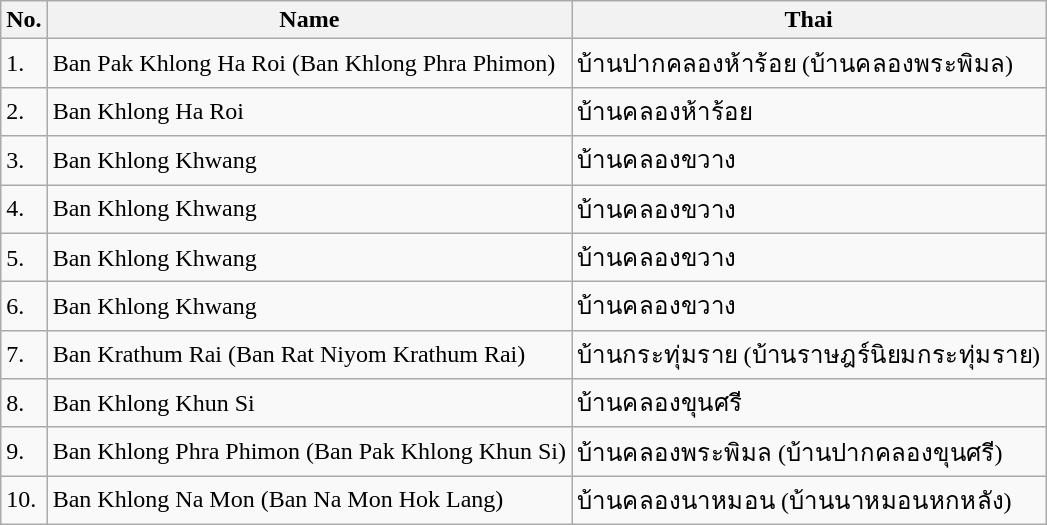<table class="wikitable sortable">
<tr>
<th>No.</th>
<th>Name</th>
<th>Thai</th>
</tr>
<tr>
<td>1.</td>
<td>Ban Pak Khlong Ha Roi (Ban Khlong Phra Phimon)</td>
<td>บ้านปากคลองห้าร้อย (บ้านคลองพระพิมล)</td>
</tr>
<tr>
<td>2.</td>
<td>Ban Khlong Ha Roi</td>
<td>บ้านคลองห้าร้อย</td>
</tr>
<tr>
<td>3.</td>
<td>Ban Khlong Khwang</td>
<td>บ้านคลองขวาง</td>
</tr>
<tr>
<td>4.</td>
<td>Ban Khlong Khwang</td>
<td>บ้านคลองขวาง</td>
</tr>
<tr>
<td>5.</td>
<td>Ban Khlong Khwang</td>
<td>บ้านคลองขวาง</td>
</tr>
<tr>
<td>6.</td>
<td>Ban Khlong Khwang</td>
<td>บ้านคลองขวาง</td>
</tr>
<tr>
<td>7.</td>
<td>Ban Krathum Rai (Ban Rat Niyom Krathum Rai)</td>
<td>บ้านกระทุ่มราย (บ้านราษฎร์นิยมกระทุ่มราย)</td>
</tr>
<tr>
<td>8.</td>
<td>Ban Khlong Khun Si</td>
<td>บ้านคลองขุนศรี</td>
</tr>
<tr>
<td>9.</td>
<td>Ban Khlong Phra Phimon (Ban Pak Khlong Khun Si)</td>
<td>บ้านคลองพระพิมล (บ้านปากคลองขุนศรี)</td>
</tr>
<tr>
<td>10.</td>
<td>Ban Khlong Na Mon (Ban Na Mon Hok Lang)</td>
<td>บ้านคลองนาหมอน (บ้านนาหมอนหกหลัง)</td>
</tr>
</table>
